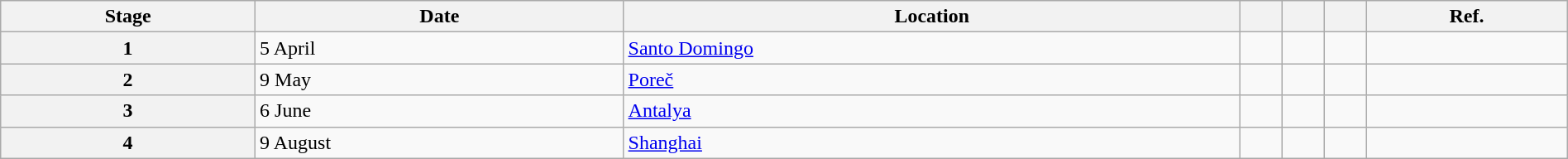<table class="wikitable" style="width:100%">
<tr>
<th>Stage</th>
<th>Date</th>
<th>Location</th>
<th></th>
<th></th>
<th></th>
<th>Ref.</th>
</tr>
<tr>
<th>1</th>
<td>5 April</td>
<td> <a href='#'>Santo Domingo</a></td>
<td></td>
<td></td>
<td></td>
<td></td>
</tr>
<tr>
<th>2</th>
<td>9 May</td>
<td> <a href='#'>Poreč</a></td>
<td></td>
<td></td>
<td></td>
<td></td>
</tr>
<tr>
<th>3</th>
<td>6 June</td>
<td> <a href='#'>Antalya</a></td>
<td></td>
<td></td>
<td></td>
<td></td>
</tr>
<tr>
<th>4</th>
<td>9 August</td>
<td> <a href='#'>Shanghai</a></td>
<td></td>
<td></td>
<td></td>
<td></td>
</tr>
</table>
